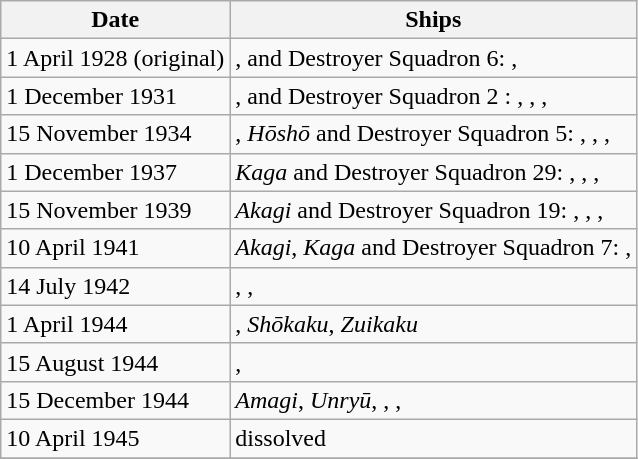<table class="wikitable">
<tr>
<th>Date</th>
<th>Ships</th>
</tr>
<tr>
<td>1 April 1928 (original)</td>
<td>,  and Destroyer Squadron 6: , </td>
</tr>
<tr>
<td>1 December 1931</td>
<td>,  and Destroyer Squadron 2 : , , , </td>
</tr>
<tr>
<td>15 November 1934</td>
<td><em></em>, <em>Hōshō</em> and Destroyer Squadron 5: ,  , , </td>
</tr>
<tr>
<td>1 December 1937</td>
<td><em>Kaga</em> and Destroyer Squadron 29: , , , </td>
</tr>
<tr>
<td>15 November 1939</td>
<td><em>Akagi</em> and Destroyer Squadron 19: , , , </td>
</tr>
<tr>
<td>10 April 1941</td>
<td><em>Akagi</em>, <em>Kaga</em> and Destroyer Squadron 7: , </td>
</tr>
<tr>
<td>14 July 1942</td>
<td>, , </td>
</tr>
<tr>
<td>1 April 1944</td>
<td>, <em>Shōkaku</em>, <em>Zuikaku</em></td>
</tr>
<tr>
<td>15 August 1944</td>
<td>, </td>
</tr>
<tr>
<td>15 December 1944</td>
<td><em>Amagi</em>, <em>Unryū</em>, , , </td>
</tr>
<tr>
<td>10 April 1945</td>
<td>dissolved</td>
</tr>
<tr>
</tr>
</table>
